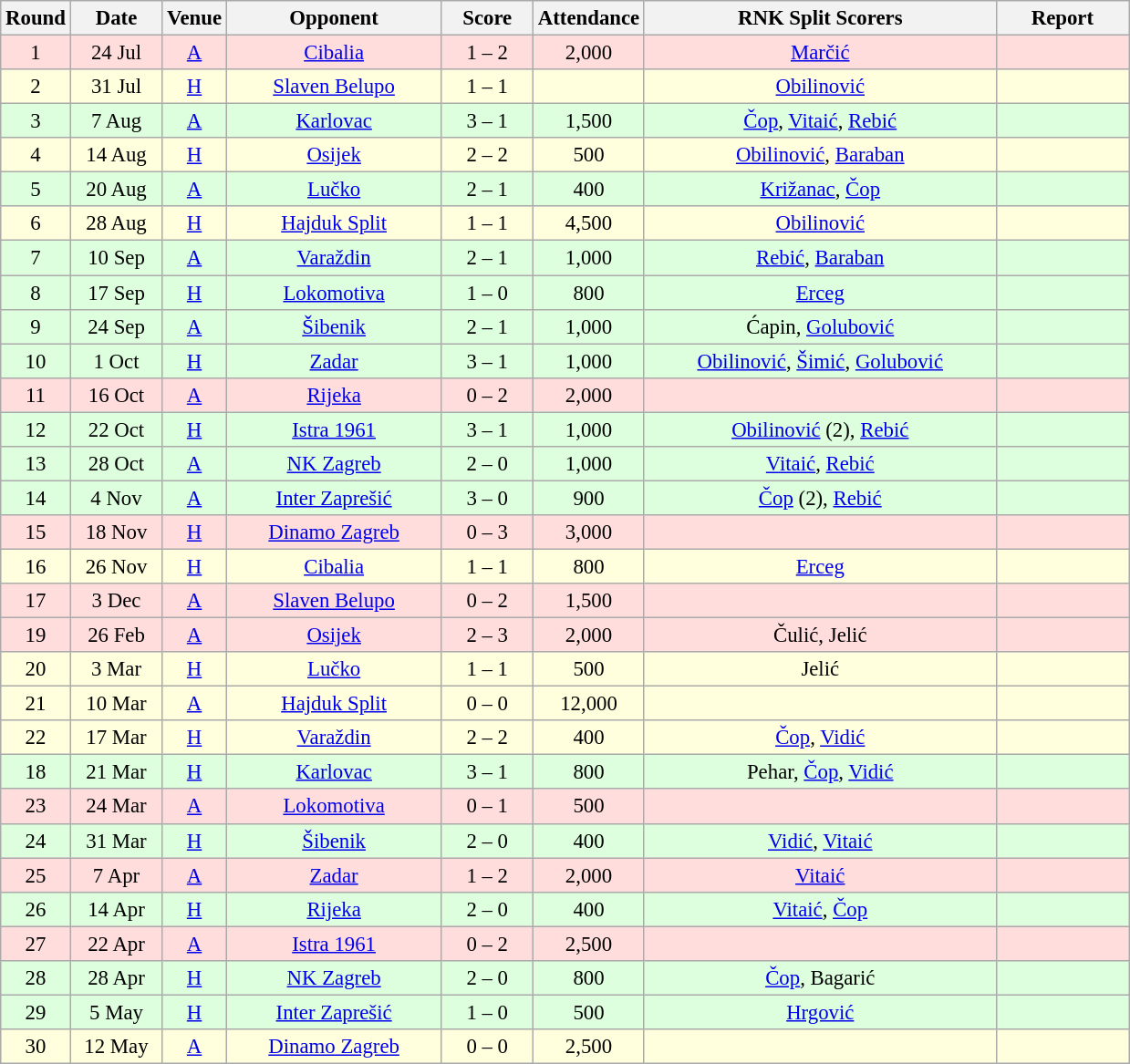<table class="wikitable sortable" style="text-align: center; font-size:95%;">
<tr>
<th width="30">Round</th>
<th width="60">Date</th>
<th width="20">Venue</th>
<th width="150">Opponent</th>
<th width="60">Score</th>
<th width="40">Attendance</th>
<th width="250">RNK Split Scorers</th>
<th width="90" class="unsortable">Report</th>
</tr>
<tr bgcolor="#ffdddd">
<td>1</td>
<td>24 Jul</td>
<td><a href='#'>A</a></td>
<td><a href='#'>Cibalia</a></td>
<td>1 – 2</td>
<td>2,000</td>
<td><a href='#'>Marčić</a></td>
<td></td>
</tr>
<tr bgcolor="#ffffdd">
<td>2</td>
<td>31 Jul</td>
<td><a href='#'>H</a></td>
<td><a href='#'>Slaven Belupo</a></td>
<td>1 – 1</td>
<td></td>
<td><a href='#'>Obilinović</a></td>
<td></td>
</tr>
<tr bgcolor="#ddffdd">
<td>3</td>
<td>7 Aug</td>
<td><a href='#'>A</a></td>
<td><a href='#'>Karlovac</a></td>
<td>3 – 1</td>
<td>1,500</td>
<td><a href='#'>Čop</a>, <a href='#'>Vitaić</a>, <a href='#'>Rebić</a></td>
<td></td>
</tr>
<tr bgcolor="#ffffdd">
<td>4</td>
<td>14 Aug</td>
<td><a href='#'>H</a></td>
<td><a href='#'>Osijek</a></td>
<td>2 – 2</td>
<td>500</td>
<td><a href='#'>Obilinović</a>, <a href='#'>Baraban</a></td>
<td></td>
</tr>
<tr bgcolor="#ddffdd">
<td>5</td>
<td>20 Aug</td>
<td><a href='#'>A</a></td>
<td><a href='#'>Lučko</a></td>
<td>2 – 1</td>
<td>400</td>
<td><a href='#'>Križanac</a>, <a href='#'>Čop</a></td>
<td></td>
</tr>
<tr bgcolor="#ffffdd">
<td>6</td>
<td>28 Aug</td>
<td><a href='#'>H</a></td>
<td><a href='#'>Hajduk Split</a></td>
<td>1 – 1</td>
<td>4,500</td>
<td><a href='#'>Obilinović</a></td>
<td></td>
</tr>
<tr bgcolor="#ddffdd">
<td>7</td>
<td>10 Sep</td>
<td><a href='#'>A</a></td>
<td><a href='#'>Varaždin</a></td>
<td>2 – 1</td>
<td>1,000</td>
<td><a href='#'>Rebić</a>, <a href='#'>Baraban</a></td>
<td></td>
</tr>
<tr bgcolor="#ddffdd">
<td>8</td>
<td>17 Sep</td>
<td><a href='#'>H</a></td>
<td><a href='#'>Lokomotiva</a></td>
<td>1 – 0</td>
<td>800</td>
<td><a href='#'>Erceg</a></td>
<td></td>
</tr>
<tr bgcolor="#ddffdd">
<td>9</td>
<td>24 Sep</td>
<td><a href='#'>A</a></td>
<td><a href='#'>Šibenik</a></td>
<td>2 – 1</td>
<td>1,000</td>
<td>Ćapin, <a href='#'>Golubović</a></td>
<td></td>
</tr>
<tr bgcolor="#ddffdd">
<td>10</td>
<td>1 Oct</td>
<td><a href='#'>H</a></td>
<td><a href='#'>Zadar</a></td>
<td>3 – 1</td>
<td>1,000</td>
<td><a href='#'>Obilinović</a>, <a href='#'>Šimić</a>, <a href='#'>Golubović</a></td>
<td></td>
</tr>
<tr bgcolor="#ffdddd">
<td>11</td>
<td>16 Oct</td>
<td><a href='#'>A</a></td>
<td><a href='#'>Rijeka</a></td>
<td>0 – 2</td>
<td>2,000</td>
<td></td>
<td></td>
</tr>
<tr bgcolor="#ddffdd">
<td>12</td>
<td>22 Oct</td>
<td><a href='#'>H</a></td>
<td><a href='#'>Istra 1961</a></td>
<td>3 – 1</td>
<td>1,000</td>
<td><a href='#'>Obilinović</a> (2), <a href='#'>Rebić</a></td>
<td></td>
</tr>
<tr bgcolor="#ddffdd">
<td>13</td>
<td>28 Oct</td>
<td><a href='#'>A</a></td>
<td><a href='#'>NK Zagreb</a></td>
<td>2 – 0</td>
<td>1,000</td>
<td><a href='#'>Vitaić</a>, <a href='#'>Rebić</a></td>
<td></td>
</tr>
<tr bgcolor="#ddffdd">
<td>14</td>
<td>4 Nov</td>
<td><a href='#'>A</a></td>
<td><a href='#'>Inter Zaprešić</a></td>
<td>3 – 0</td>
<td>900</td>
<td><a href='#'>Čop</a> (2), <a href='#'>Rebić</a></td>
<td></td>
</tr>
<tr bgcolor="#ffdddd">
<td>15</td>
<td>18 Nov</td>
<td><a href='#'>H</a></td>
<td><a href='#'>Dinamo Zagreb</a></td>
<td>0 – 3</td>
<td>3,000</td>
<td></td>
<td></td>
</tr>
<tr bgcolor="#ffffdd">
<td>16</td>
<td>26 Nov</td>
<td><a href='#'>H</a></td>
<td><a href='#'>Cibalia</a></td>
<td>1 – 1</td>
<td>800</td>
<td><a href='#'>Erceg</a></td>
<td></td>
</tr>
<tr bgcolor="#ffdddd">
<td>17</td>
<td>3 Dec</td>
<td><a href='#'>A</a></td>
<td><a href='#'>Slaven Belupo</a></td>
<td>0 – 2</td>
<td>1,500</td>
<td></td>
<td></td>
</tr>
<tr bgcolor="#ffdddd">
<td>19</td>
<td>26 Feb</td>
<td><a href='#'>A</a></td>
<td><a href='#'>Osijek</a></td>
<td>2 – 3</td>
<td>2,000</td>
<td>Čulić, Jelić</td>
<td></td>
</tr>
<tr bgcolor="#ffffdd">
<td>20</td>
<td>3 Mar</td>
<td><a href='#'>H</a></td>
<td><a href='#'>Lučko</a></td>
<td>1 – 1</td>
<td>500</td>
<td>Jelić</td>
<td></td>
</tr>
<tr bgcolor="#ffffdd">
<td>21</td>
<td>10 Mar</td>
<td><a href='#'>A</a></td>
<td><a href='#'>Hajduk Split</a></td>
<td>0 – 0</td>
<td>12,000</td>
<td></td>
<td></td>
</tr>
<tr bgcolor="#ffffdd">
<td>22</td>
<td>17 Mar</td>
<td><a href='#'>H</a></td>
<td><a href='#'>Varaždin</a></td>
<td>2 – 2</td>
<td>400</td>
<td><a href='#'>Čop</a>, <a href='#'>Vidić</a></td>
<td></td>
</tr>
<tr bgcolor="#ddffdd">
<td>18</td>
<td>21 Mar</td>
<td><a href='#'>H</a></td>
<td><a href='#'>Karlovac</a></td>
<td>3 – 1</td>
<td>800</td>
<td>Pehar, <a href='#'>Čop</a>, <a href='#'>Vidić</a></td>
<td></td>
</tr>
<tr bgcolor="#ffdddd">
<td>23</td>
<td>24 Mar</td>
<td><a href='#'>A</a></td>
<td><a href='#'>Lokomotiva</a></td>
<td>0 – 1</td>
<td>500</td>
<td></td>
<td></td>
</tr>
<tr bgcolor="#ddffdd">
<td>24</td>
<td>31 Mar</td>
<td><a href='#'>H</a></td>
<td><a href='#'>Šibenik</a></td>
<td>2 – 0</td>
<td>400</td>
<td><a href='#'>Vidić</a>,  <a href='#'>Vitaić</a></td>
<td></td>
</tr>
<tr bgcolor="#ffdddd">
<td>25</td>
<td>7 Apr</td>
<td><a href='#'>A</a></td>
<td><a href='#'>Zadar</a></td>
<td>1 – 2</td>
<td>2,000</td>
<td><a href='#'>Vitaić</a></td>
<td></td>
</tr>
<tr bgcolor="#ddffdd">
<td>26</td>
<td>14 Apr</td>
<td><a href='#'>H</a></td>
<td><a href='#'>Rijeka</a></td>
<td>2 – 0</td>
<td>400</td>
<td><a href='#'>Vitaić</a>, <a href='#'>Čop</a></td>
<td></td>
</tr>
<tr bgcolor="#ffdddd">
<td>27</td>
<td>22 Apr</td>
<td><a href='#'>A</a></td>
<td><a href='#'>Istra 1961</a></td>
<td>0 – 2</td>
<td>2,500</td>
<td></td>
<td></td>
</tr>
<tr bgcolor="#ddffdd">
<td>28</td>
<td>28 Apr</td>
<td><a href='#'>H</a></td>
<td><a href='#'>NK Zagreb</a></td>
<td>2 – 0</td>
<td>800</td>
<td><a href='#'>Čop</a>, Bagarić</td>
<td></td>
</tr>
<tr bgcolor="#ddffdd">
<td>29</td>
<td>5 May</td>
<td><a href='#'>H</a></td>
<td><a href='#'>Inter Zaprešić</a></td>
<td>1 – 0</td>
<td>500</td>
<td><a href='#'>Hrgović</a></td>
<td></td>
</tr>
<tr bgcolor="#ffffdd">
<td>30</td>
<td>12 May</td>
<td><a href='#'>A</a></td>
<td><a href='#'>Dinamo Zagreb</a></td>
<td>0 – 0</td>
<td>2,500</td>
<td></td>
<td></td>
</tr>
</table>
